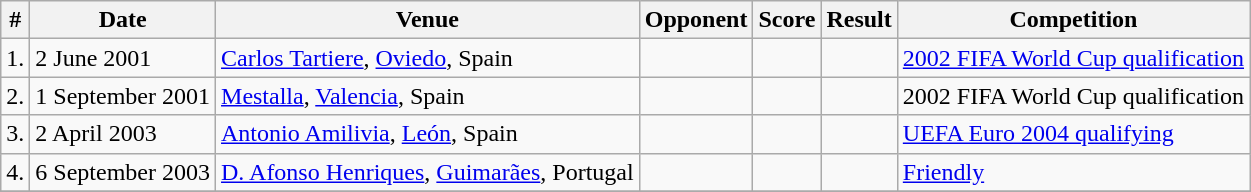<table class="wikitable sortable">
<tr>
<th>#</th>
<th>Date</th>
<th>Venue</th>
<th>Opponent</th>
<th>Score</th>
<th>Result</th>
<th>Competition</th>
</tr>
<tr>
<td>1.</td>
<td>2 June 2001</td>
<td><a href='#'>Carlos Tartiere</a>, <a href='#'>Oviedo</a>, Spain</td>
<td></td>
<td></td>
<td></td>
<td><a href='#'>2002 FIFA World Cup qualification</a></td>
</tr>
<tr>
<td>2.</td>
<td>1 September 2001</td>
<td><a href='#'>Mestalla</a>, <a href='#'>Valencia</a>, Spain</td>
<td></td>
<td></td>
<td></td>
<td>2002 FIFA World Cup qualification</td>
</tr>
<tr>
<td>3.</td>
<td>2 April 2003</td>
<td><a href='#'>Antonio Amilivia</a>, <a href='#'>León</a>, Spain</td>
<td></td>
<td></td>
<td></td>
<td><a href='#'>UEFA Euro 2004 qualifying</a></td>
</tr>
<tr>
<td>4.</td>
<td>6 September 2003</td>
<td><a href='#'>D. Afonso Henriques</a>, <a href='#'>Guimarães</a>, Portugal</td>
<td></td>
<td></td>
<td></td>
<td><a href='#'>Friendly</a></td>
</tr>
<tr>
</tr>
</table>
